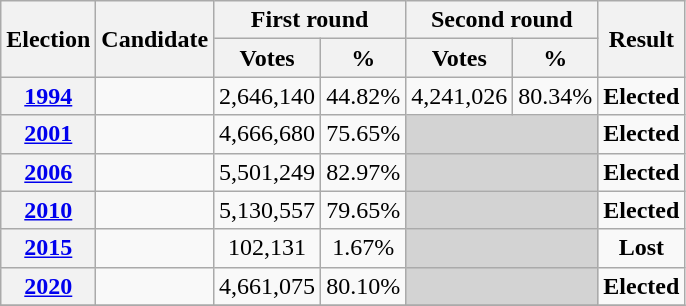<table class=wikitable style=text-align:center>
<tr>
<th rowspan="2"><strong>Election</strong></th>
<th rowspan="2">Candidate</th>
<th colspan="2" scope="col">First round</th>
<th colspan="2">Second round</th>
<th rowspan="2">Result</th>
</tr>
<tr>
<th><strong>Votes</strong></th>
<th><strong>%</strong></th>
<th><strong>Votes</strong></th>
<th><strong>%</strong></th>
</tr>
<tr>
<th><a href='#'>1994</a></th>
<td></td>
<td>2,646,140</td>
<td>44.82%</td>
<td>4,241,026</td>
<td>80.34%</td>
<td><strong>Elected</strong> </td>
</tr>
<tr>
<th><a href='#'>2001</a></th>
<td></td>
<td>4,666,680</td>
<td>75.65%</td>
<td bgcolor=lightgrey colspan=2></td>
<td><strong>Elected</strong> </td>
</tr>
<tr>
<th><a href='#'>2006</a></th>
<td></td>
<td>5,501,249</td>
<td>82.97%</td>
<td bgcolor=lightgrey colspan=2></td>
<td><strong>Elected</strong> </td>
</tr>
<tr>
<th><a href='#'>2010</a></th>
<td></td>
<td>5,130,557</td>
<td>79.65%</td>
<td bgcolor=lightgrey colspan=2></td>
<td><strong>Elected</strong> </td>
</tr>
<tr>
<th><a href='#'>2015</a></th>
<td></td>
<td>102,131</td>
<td>1.67%</td>
<td bgcolor=lightgrey colspan=2></td>
<td><strong>Lost</strong> </td>
</tr>
<tr>
<th><a href='#'>2020</a></th>
<td></td>
<td>4,661,075</td>
<td>80.10%</td>
<td bgcolor=lightgrey colspan=2></td>
<td><strong>Elected</strong> </td>
</tr>
<tr>
</tr>
</table>
